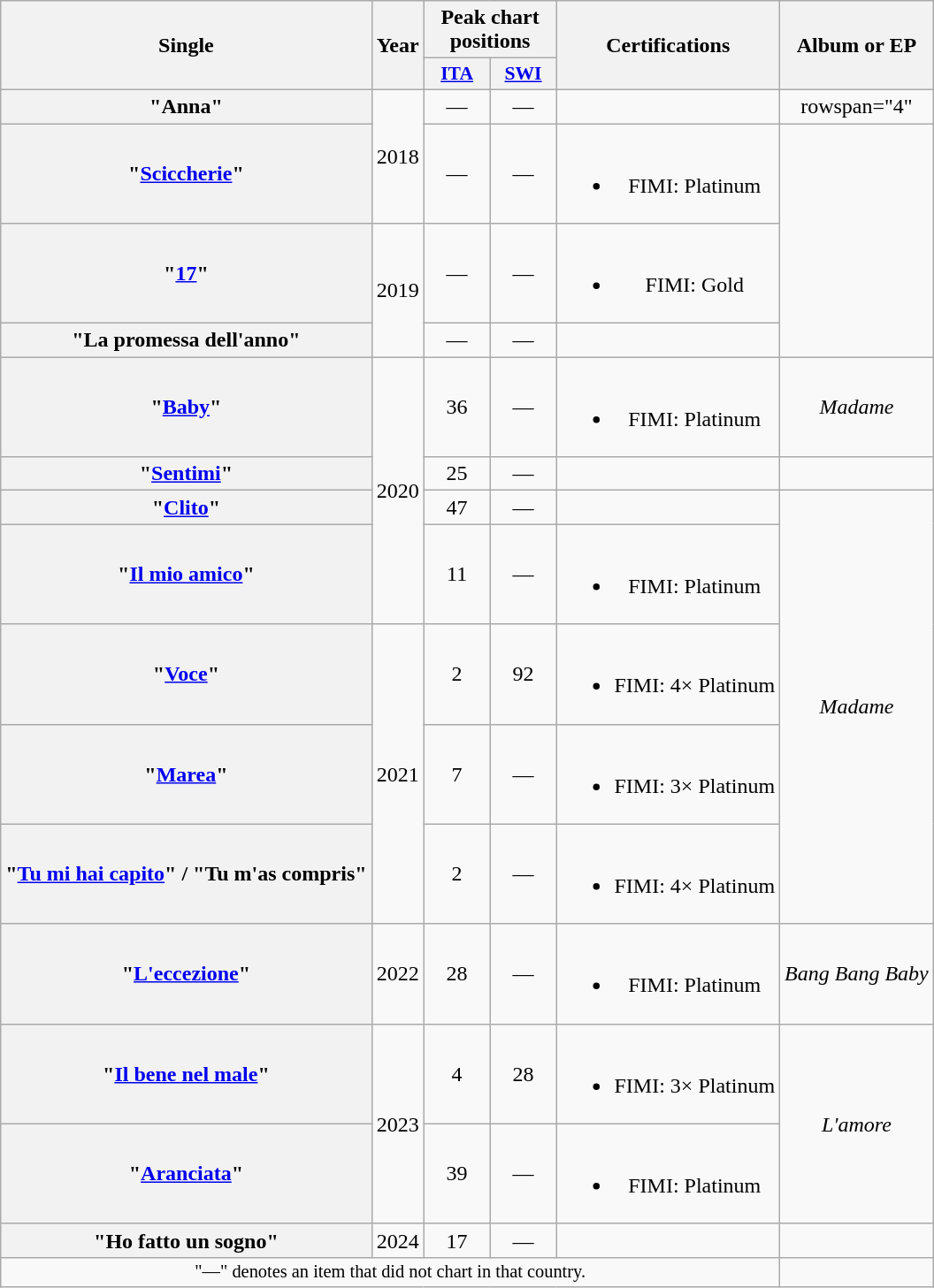<table class="wikitable plainrowheaders" style="text-align:center;">
<tr>
<th scope="col" rowspan="2">Single</th>
<th scope="col" rowspan="2">Year</th>
<th scope="col" colspan="2">Peak chart positions</th>
<th scope="col" rowspan="2">Certifications</th>
<th scope="col" rowspan="2">Album or EP</th>
</tr>
<tr>
<th scope="col" style="width:3em;font-size:90%;"><a href='#'>ITA</a><br></th>
<th scope="col" style="width:3em;font-size:90%;"><a href='#'>SWI</a><br></th>
</tr>
<tr>
<th scope="row">"Anna"</th>
<td rowspan="2">2018</td>
<td>—</td>
<td>—</td>
<td></td>
<td>rowspan="4" </td>
</tr>
<tr>
<th scope="row">"<a href='#'>Sciccherie</a>"</th>
<td>—</td>
<td>—</td>
<td><br><ul><li>FIMI: Platinum</li></ul></td>
</tr>
<tr>
<th scope="row">"<a href='#'>17</a>"</th>
<td rowspan="2">2019</td>
<td>—</td>
<td>—</td>
<td><br><ul><li>FIMI: Gold</li></ul></td>
</tr>
<tr>
<th scope="row">"La promessa dell'anno"</th>
<td>—</td>
<td>—</td>
<td></td>
</tr>
<tr>
<th scope="row">"<a href='#'>Baby</a>"</th>
<td rowspan="4">2020</td>
<td>36</td>
<td>—</td>
<td><br><ul><li>FIMI: Platinum</li></ul></td>
<td><em>Madame</em></td>
</tr>
<tr>
<th scope="row">"<a href='#'>Sentimi</a>"</th>
<td>25</td>
<td>—</td>
<td></td>
<td></td>
</tr>
<tr>
<th scope="row">"<a href='#'>Clito</a>"</th>
<td>47</td>
<td>—</td>
<td></td>
<td rowspan="5"><em>Madame</em></td>
</tr>
<tr>
<th scope="row">"<a href='#'>Il mio amico</a>"<br></th>
<td>11</td>
<td>—</td>
<td><br><ul><li>FIMI: Platinum</li></ul></td>
</tr>
<tr>
<th scope="row">"<a href='#'>Voce</a>"</th>
<td rowspan ="3">2021</td>
<td>2</td>
<td>92</td>
<td><br><ul><li>FIMI: 4× Platinum</li></ul></td>
</tr>
<tr>
<th scope="row">"<a href='#'>Marea</a>"</th>
<td>7</td>
<td>—</td>
<td><br><ul><li>FIMI: 3× Platinum</li></ul></td>
</tr>
<tr>
<th scope="row">"<a href='#'>Tu mi hai capito</a>" / "Tu m'as compris"<br></th>
<td>2</td>
<td>—</td>
<td><br><ul><li>FIMI: 4× Platinum</li></ul></td>
</tr>
<tr>
<th scope="row">"<a href='#'>L'eccezione</a>"</th>
<td>2022</td>
<td>28</td>
<td>—</td>
<td><br><ul><li>FIMI: Platinum</li></ul></td>
<td><em>Bang Bang Baby</em></td>
</tr>
<tr>
<th scope="row">"<a href='#'>Il bene nel male</a>"</th>
<td rowspan="2">2023</td>
<td>4</td>
<td>28</td>
<td><br><ul><li>FIMI: 3× Platinum</li></ul></td>
<td rowspan="2"><em>L'amore</em></td>
</tr>
<tr>
<th scope="row">"<a href='#'>Aranciata</a>"</th>
<td>39</td>
<td>—</td>
<td><br><ul><li>FIMI: Platinum</li></ul></td>
</tr>
<tr>
<th scope="row">"Ho fatto un sogno"<br></th>
<td>2024</td>
<td>17</td>
<td>—</td>
<td></td>
<td></td>
</tr>
<tr>
<td colspan="5" style="text-align:center; font-size:85%;">"—" denotes an item that did not chart in that country.</td>
</tr>
</table>
